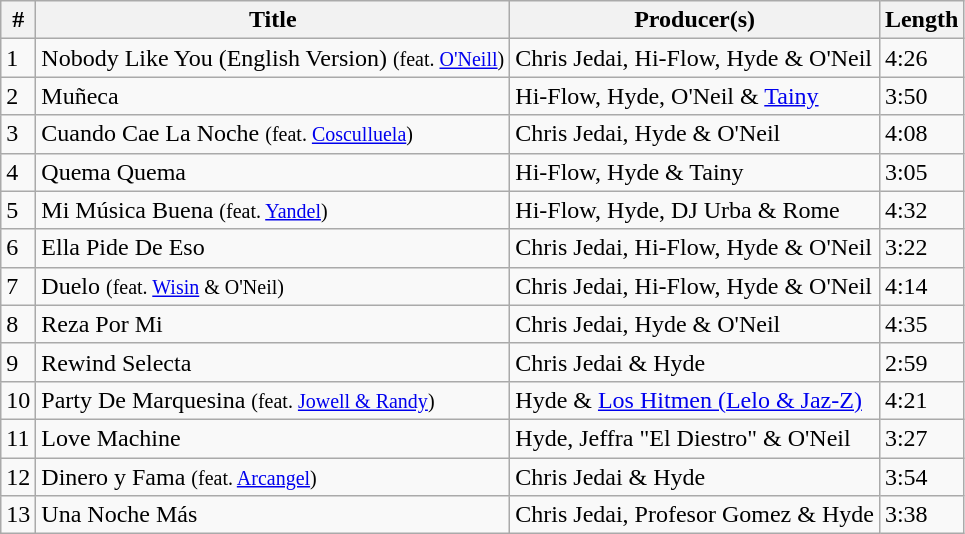<table class="wikitable sortable">
<tr>
<th>#</th>
<th>Title</th>
<th>Producer(s)</th>
<th>Length</th>
</tr>
<tr>
<td>1</td>
<td>Nobody Like You (English Version) <small>(feat. <a href='#'>O'Neill</a>)</small></td>
<td>Chris Jedai, Hi-Flow, Hyde & O'Neil</td>
<td>4:26</td>
</tr>
<tr>
<td>2</td>
<td>Muñeca</td>
<td>Hi-Flow, Hyde, O'Neil & <a href='#'>Tainy</a></td>
<td>3:50</td>
</tr>
<tr>
<td>3</td>
<td>Cuando Cae La Noche  <small>(feat. <a href='#'>Cosculluela</a>)</small></td>
<td>Chris Jedai, Hyde & O'Neil</td>
<td>4:08</td>
</tr>
<tr>
<td>4</td>
<td>Quema Quema</td>
<td>Hi-Flow, Hyde & Tainy</td>
<td>3:05</td>
</tr>
<tr>
<td>5</td>
<td>Mi Música Buena <small>(feat. <a href='#'>Yandel</a>)</small></td>
<td>Hi-Flow, Hyde, DJ Urba & Rome</td>
<td>4:32</td>
</tr>
<tr>
<td>6</td>
<td>Ella Pide De Eso</td>
<td>Chris Jedai, Hi-Flow, Hyde & O'Neil</td>
<td>3:22</td>
</tr>
<tr>
<td>7</td>
<td>Duelo  <small>(feat. <a href='#'>Wisin</a> & O'Neil)</small></td>
<td>Chris Jedai, Hi-Flow, Hyde & O'Neil</td>
<td>4:14</td>
</tr>
<tr>
<td>8</td>
<td>Reza Por Mi</td>
<td>Chris Jedai, Hyde & O'Neil</td>
<td>4:35</td>
</tr>
<tr>
<td>9</td>
<td>Rewind Selecta</td>
<td>Chris Jedai & Hyde</td>
<td>2:59</td>
</tr>
<tr>
<td>10</td>
<td>Party De Marquesina <small>(feat. <a href='#'>Jowell & Randy</a>)</small></td>
<td>Hyde & <a href='#'>Los Hitmen (Lelo & Jaz-Z)</a></td>
<td>4:21</td>
</tr>
<tr>
<td>11</td>
<td>Love Machine</td>
<td>Hyde, Jeffra "El Diestro" & O'Neil</td>
<td>3:27</td>
</tr>
<tr>
<td>12</td>
<td>Dinero y Fama  <small>(feat. <a href='#'>Arcangel</a>)</small></td>
<td>Chris Jedai & Hyde</td>
<td>3:54</td>
</tr>
<tr>
<td>13</td>
<td>Una Noche Más</td>
<td>Chris Jedai, Profesor Gomez & Hyde</td>
<td>3:38</td>
</tr>
</table>
